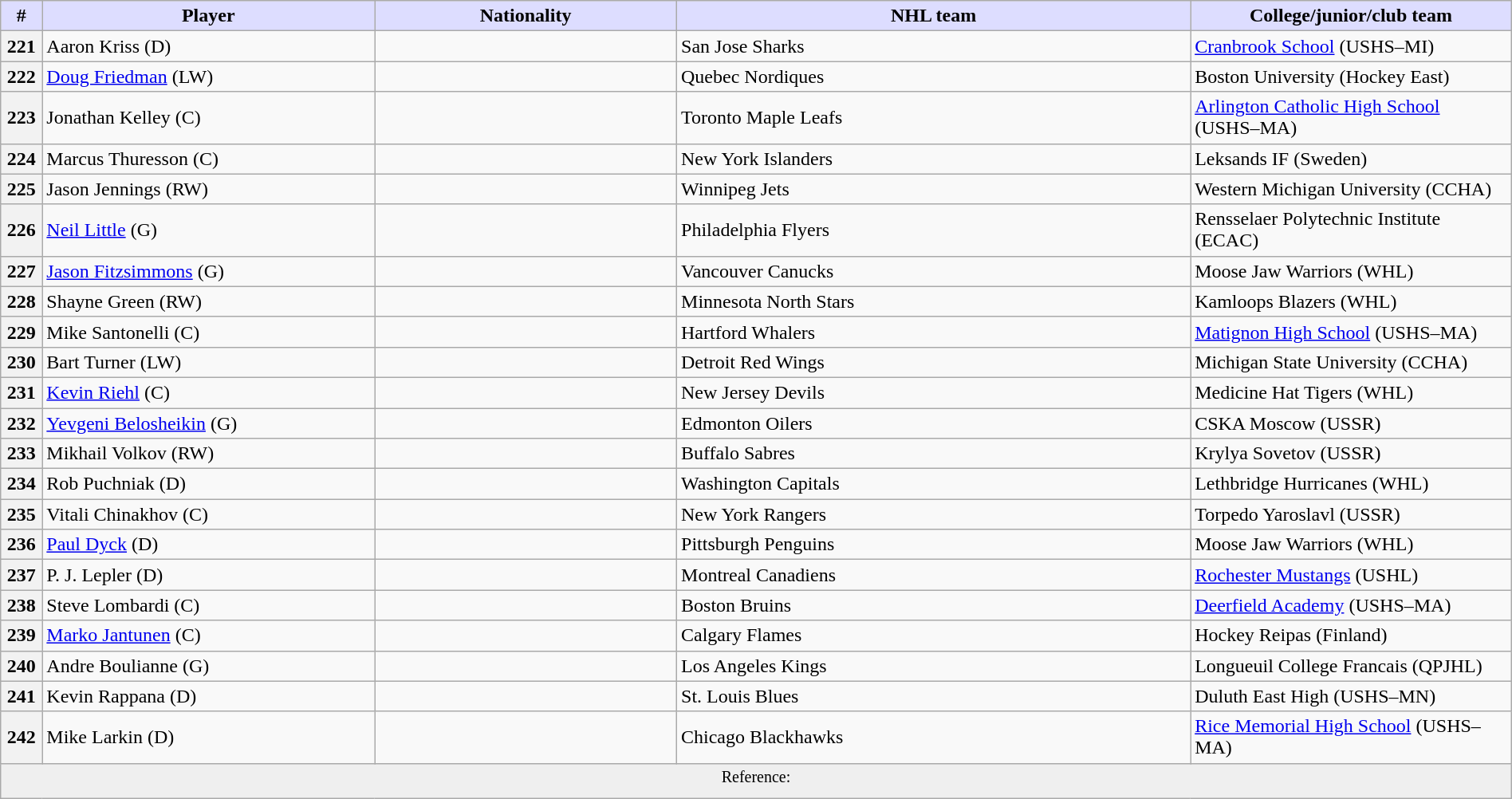<table class="wikitable" style="width: 100%">
<tr>
<th style="background:#ddf; width:2.75%;">#</th>
<th style="background:#ddf; width:22.0%;">Player</th>
<th style="background:#ddf; width:20.0%;">Nationality</th>
<th style="background:#ddf; width:34.0%;">NHL team</th>
<th style="background:#ddf; width:100.0%;">College/junior/club team</th>
</tr>
<tr>
<th>221</th>
<td>Aaron Kriss (D)</td>
<td></td>
<td>San Jose Sharks</td>
<td><a href='#'>Cranbrook School</a> (USHS–MI)</td>
</tr>
<tr>
<th>222</th>
<td><a href='#'>Doug Friedman</a> (LW)</td>
<td></td>
<td>Quebec Nordiques</td>
<td>Boston University (Hockey East)</td>
</tr>
<tr>
<th>223</th>
<td>Jonathan Kelley (C)</td>
<td></td>
<td>Toronto Maple Leafs</td>
<td><a href='#'>Arlington Catholic High School</a> (USHS–MA)</td>
</tr>
<tr>
<th>224</th>
<td>Marcus Thuresson (C)</td>
<td></td>
<td>New York Islanders</td>
<td>Leksands IF (Sweden)</td>
</tr>
<tr>
<th>225</th>
<td>Jason Jennings (RW)</td>
<td></td>
<td>Winnipeg Jets</td>
<td>Western Michigan University (CCHA)</td>
</tr>
<tr>
<th>226</th>
<td><a href='#'>Neil Little</a> (G)</td>
<td></td>
<td>Philadelphia Flyers</td>
<td>Rensselaer Polytechnic Institute (ECAC)</td>
</tr>
<tr>
<th>227</th>
<td><a href='#'>Jason Fitzsimmons</a> (G)</td>
<td></td>
<td>Vancouver Canucks</td>
<td>Moose Jaw Warriors (WHL)</td>
</tr>
<tr>
<th>228</th>
<td>Shayne Green (RW)</td>
<td></td>
<td>Minnesota North Stars</td>
<td>Kamloops Blazers (WHL)</td>
</tr>
<tr>
<th>229</th>
<td>Mike Santonelli (C)</td>
<td></td>
<td>Hartford Whalers</td>
<td><a href='#'>Matignon High School</a> (USHS–MA)</td>
</tr>
<tr>
<th>230</th>
<td>Bart Turner (LW)</td>
<td></td>
<td>Detroit Red Wings</td>
<td>Michigan State University (CCHA)</td>
</tr>
<tr>
<th>231</th>
<td><a href='#'>Kevin Riehl</a> (C)</td>
<td></td>
<td>New Jersey Devils</td>
<td>Medicine Hat Tigers (WHL)</td>
</tr>
<tr>
<th>232</th>
<td><a href='#'>Yevgeni Belosheikin</a> (G)</td>
<td></td>
<td>Edmonton Oilers</td>
<td>CSKA Moscow (USSR)</td>
</tr>
<tr>
<th>233</th>
<td>Mikhail Volkov (RW)</td>
<td></td>
<td>Buffalo Sabres</td>
<td>Krylya Sovetov (USSR)</td>
</tr>
<tr>
<th>234</th>
<td>Rob Puchniak (D)</td>
<td></td>
<td>Washington Capitals</td>
<td>Lethbridge Hurricanes (WHL)</td>
</tr>
<tr>
<th>235</th>
<td>Vitali Chinakhov (C)</td>
<td></td>
<td>New York Rangers</td>
<td>Torpedo Yaroslavl (USSR)</td>
</tr>
<tr>
<th>236</th>
<td><a href='#'>Paul Dyck</a> (D)</td>
<td></td>
<td>Pittsburgh Penguins</td>
<td>Moose Jaw Warriors (WHL)</td>
</tr>
<tr>
<th>237</th>
<td>P. J. Lepler (D)</td>
<td></td>
<td>Montreal Canadiens</td>
<td><a href='#'>Rochester Mustangs</a> (USHL)</td>
</tr>
<tr>
<th>238</th>
<td>Steve Lombardi (C)</td>
<td></td>
<td>Boston Bruins</td>
<td><a href='#'>Deerfield Academy</a> (USHS–MA)</td>
</tr>
<tr>
<th>239</th>
<td><a href='#'>Marko Jantunen</a> (C)</td>
<td></td>
<td>Calgary Flames</td>
<td>Hockey Reipas (Finland)</td>
</tr>
<tr>
<th>240</th>
<td>Andre Boulianne (G)</td>
<td></td>
<td>Los Angeles Kings</td>
<td>Longueuil College Francais (QPJHL)</td>
</tr>
<tr>
<th>241</th>
<td>Kevin Rappana (D)</td>
<td></td>
<td>St. Louis Blues</td>
<td>Duluth East High (USHS–MN)</td>
</tr>
<tr>
<th>242</th>
<td>Mike Larkin (D)</td>
<td></td>
<td>Chicago Blackhawks</td>
<td><a href='#'>Rice Memorial High School</a> (USHS–MA)</td>
</tr>
<tr>
<td align=center colspan="6" bgcolor="#efefef"><sup>Reference:  </sup></td>
</tr>
</table>
